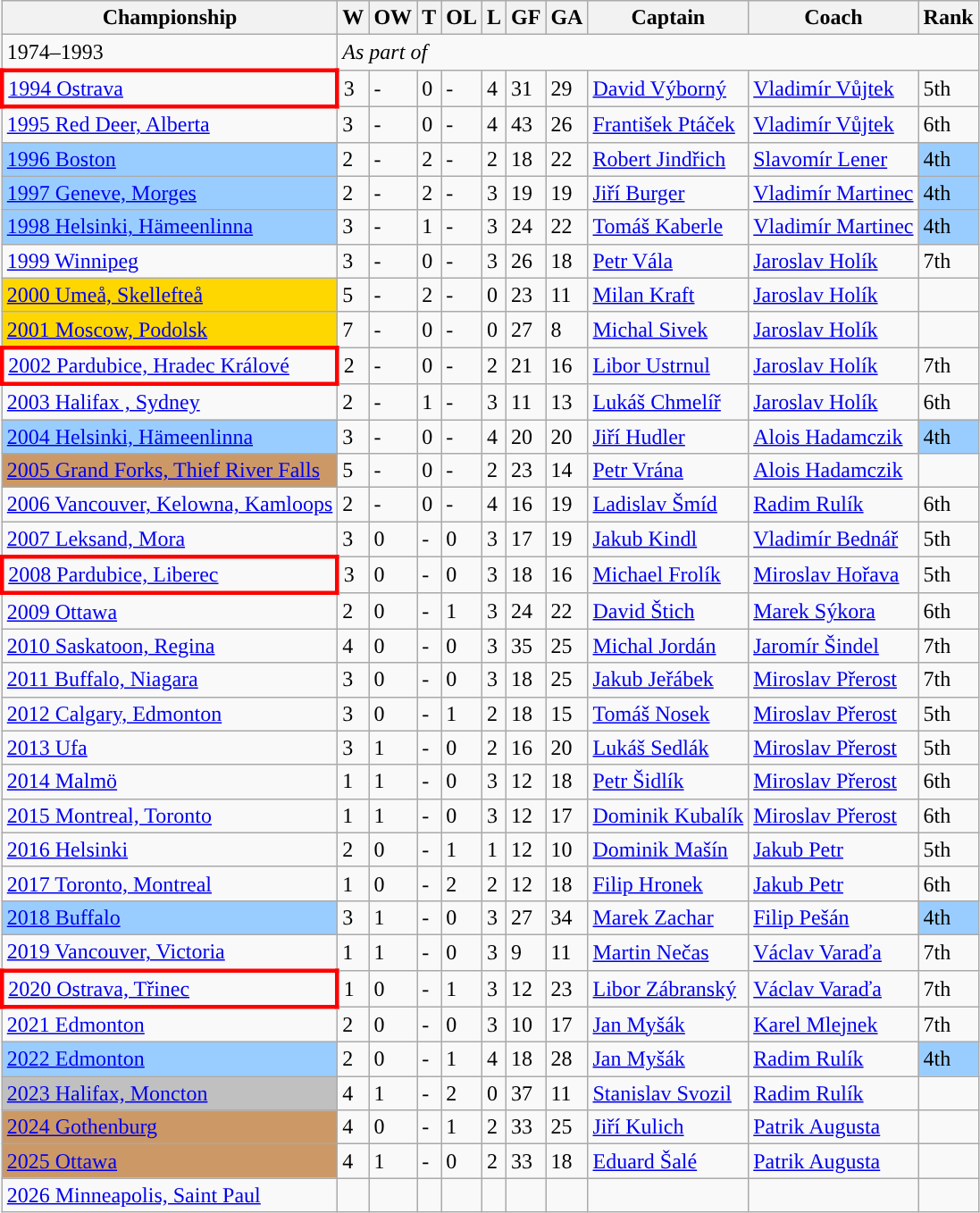<table class="wikitable" border="1">
<tr>
<th>Championship</th>
<th>W</th>
<th>OW</th>
<th>T</th>
<th>OL</th>
<th>L</th>
<th>GF</th>
<th>GA</th>
<th>Captain</th>
<th>Coach</th>
<th>Rank</th>
</tr>
<tr>
<td>1974–1993</td>
<td colspan=13><em>As part of </em></td>
</tr>
<tr>
<td style="border:3px solid red;"> <a href='#'>1994 Ostrava</a></td>
<td>3</td>
<td>-</td>
<td>0</td>
<td>-</td>
<td>4</td>
<td>31</td>
<td>29</td>
<td><a href='#'>David Výborný</a></td>
<td><a href='#'>Vladimír Vůjtek</a></td>
<td>5th</td>
</tr>
<tr>
<td> <a href='#'>1995 Red Deer, Alberta</a></td>
<td>3</td>
<td>-</td>
<td>0</td>
<td>-</td>
<td>4</td>
<td>43</td>
<td>26</td>
<td><a href='#'>František Ptáček</a></td>
<td><a href='#'>Vladimír Vůjtek</a></td>
<td>6th</td>
</tr>
<tr>
<td style="background:#9acdff;"> <a href='#'>1996 Boston</a></td>
<td>2</td>
<td>-</td>
<td>2</td>
<td>-</td>
<td>2</td>
<td>18</td>
<td>22</td>
<td><a href='#'>Robert Jindřich</a></td>
<td><a href='#'>Slavomír Lener</a></td>
<td style="background:#9acdff;">4th</td>
</tr>
<tr>
<td style="background:#9acdff;"> <a href='#'>1997 Geneve, Morges</a></td>
<td>2</td>
<td>-</td>
<td>2</td>
<td>-</td>
<td>3</td>
<td>19</td>
<td>19</td>
<td><a href='#'>Jiří Burger</a></td>
<td><a href='#'>Vladimír Martinec</a></td>
<td style="background:#9acdff;">4th</td>
</tr>
<tr>
<td style="background:#9acdff;"> <a href='#'>1998 Helsinki, Hämeenlinna</a></td>
<td>3</td>
<td>-</td>
<td>1</td>
<td>-</td>
<td>3</td>
<td>24</td>
<td>22</td>
<td><a href='#'>Tomáš Kaberle</a></td>
<td><a href='#'>Vladimír Martinec</a></td>
<td style="background:#9acdff;">4th</td>
</tr>
<tr>
<td> <a href='#'>1999 Winnipeg</a></td>
<td>3</td>
<td>-</td>
<td>0</td>
<td>-</td>
<td>3</td>
<td>26</td>
<td>18</td>
<td><a href='#'>Petr Vála</a></td>
<td><a href='#'>Jaroslav Holík</a></td>
<td>7th</td>
</tr>
<tr>
<td bgcolor=gold> <a href='#'>2000 Umeå, Skellefteå</a></td>
<td>5</td>
<td>-</td>
<td>2</td>
<td>-</td>
<td>0</td>
<td>23</td>
<td>11</td>
<td><a href='#'>Milan Kraft</a></td>
<td><a href='#'>Jaroslav Holík</a></td>
<td></td>
</tr>
<tr>
<td bgcolor=gold> <a href='#'>2001 Moscow, Podolsk</a></td>
<td>7</td>
<td>-</td>
<td>0</td>
<td>-</td>
<td>0</td>
<td>27</td>
<td>8</td>
<td><a href='#'>Michal Sivek</a></td>
<td><a href='#'>Jaroslav Holík</a></td>
<td></td>
</tr>
<tr>
<td style="border:3px solid red;"> <a href='#'>2002 Pardubice, Hradec Králové</a></td>
<td>2</td>
<td>-</td>
<td>0</td>
<td>-</td>
<td>2</td>
<td>21</td>
<td>16</td>
<td><a href='#'>Libor Ustrnul</a></td>
<td><a href='#'>Jaroslav Holík</a></td>
<td>7th</td>
</tr>
<tr>
<td> <a href='#'>2003 Halifax , Sydney</a></td>
<td>2</td>
<td>-</td>
<td>1</td>
<td>-</td>
<td>3</td>
<td>11</td>
<td>13</td>
<td><a href='#'>Lukáš Chmelíř</a></td>
<td><a href='#'>Jaroslav Holík</a></td>
<td>6th</td>
</tr>
<tr>
<td style="background:#9acdff;"> <a href='#'>2004 Helsinki, Hämeenlinna</a></td>
<td>3</td>
<td>-</td>
<td>0</td>
<td>-</td>
<td>4</td>
<td>20</td>
<td>20</td>
<td><a href='#'>Jiří Hudler</a></td>
<td><a href='#'>Alois Hadamczik</a></td>
<td style="background:#9acdff;">4th</td>
</tr>
<tr>
<td style="background:#c96;"> <a href='#'>2005 Grand Forks, Thief River Falls</a></td>
<td>5</td>
<td>-</td>
<td>0</td>
<td>-</td>
<td>2</td>
<td>23</td>
<td>14</td>
<td><a href='#'>Petr Vrána</a></td>
<td><a href='#'>Alois Hadamczik</a></td>
<td></td>
</tr>
<tr>
<td> <a href='#'>2006 Vancouver, Kelowna, Kamloops</a></td>
<td>2</td>
<td>-</td>
<td>0</td>
<td>-</td>
<td>4</td>
<td>16</td>
<td>19</td>
<td><a href='#'>Ladislav Šmíd</a></td>
<td><a href='#'>Radim Rulík</a></td>
<td>6th</td>
</tr>
<tr>
<td> <a href='#'>2007 Leksand, Mora</a></td>
<td>3</td>
<td>0</td>
<td>-</td>
<td>0</td>
<td>3</td>
<td>17</td>
<td>19</td>
<td><a href='#'>Jakub Kindl</a></td>
<td><a href='#'>Vladimír Bednář</a></td>
<td>5th</td>
</tr>
<tr>
<td style="border:3px solid red;"> <a href='#'>2008 Pardubice, Liberec</a></td>
<td>3</td>
<td>0</td>
<td>-</td>
<td>0</td>
<td>3</td>
<td>18</td>
<td>16</td>
<td><a href='#'>Michael Frolík</a></td>
<td><a href='#'>Miroslav Hořava</a></td>
<td>5th</td>
</tr>
<tr>
<td> <a href='#'>2009 Ottawa</a></td>
<td>2</td>
<td>0</td>
<td>-</td>
<td>1</td>
<td>3</td>
<td>24</td>
<td>22</td>
<td><a href='#'>David Štich</a></td>
<td><a href='#'>Marek Sýkora</a></td>
<td>6th</td>
</tr>
<tr>
<td> <a href='#'>2010 Saskatoon, Regina</a></td>
<td>4</td>
<td>0</td>
<td>-</td>
<td>0</td>
<td>3</td>
<td>35</td>
<td>25</td>
<td><a href='#'>Michal Jordán</a></td>
<td><a href='#'>Jaromír Šindel</a></td>
<td>7th</td>
</tr>
<tr>
<td> <a href='#'>2011 Buffalo, Niagara</a></td>
<td>3</td>
<td>0</td>
<td>-</td>
<td>0</td>
<td>3</td>
<td>18</td>
<td>25</td>
<td><a href='#'>Jakub Jeřábek</a></td>
<td><a href='#'>Miroslav Přerost</a></td>
<td>7th</td>
</tr>
<tr>
<td> <a href='#'>2012 Calgary, Edmonton</a></td>
<td>3</td>
<td>0</td>
<td>-</td>
<td>1</td>
<td>2</td>
<td>18</td>
<td>15</td>
<td><a href='#'>Tomáš Nosek</a></td>
<td><a href='#'>Miroslav Přerost</a></td>
<td>5th</td>
</tr>
<tr>
<td> <a href='#'>2013 Ufa</a></td>
<td>3</td>
<td>1</td>
<td>-</td>
<td>0</td>
<td>2</td>
<td>16</td>
<td>20</td>
<td><a href='#'>Lukáš Sedlák</a></td>
<td><a href='#'>Miroslav Přerost</a></td>
<td>5th</td>
</tr>
<tr>
<td> <a href='#'>2014 Malmö</a></td>
<td>1</td>
<td>1</td>
<td>-</td>
<td>0</td>
<td>3</td>
<td>12</td>
<td>18</td>
<td><a href='#'>Petr Šidlík</a></td>
<td><a href='#'>Miroslav Přerost</a></td>
<td>6th</td>
</tr>
<tr>
<td> <a href='#'>2015 Montreal, Toronto</a></td>
<td>1</td>
<td>1</td>
<td>-</td>
<td>0</td>
<td>3</td>
<td>12</td>
<td>17</td>
<td><a href='#'>Dominik Kubalík</a></td>
<td><a href='#'>Miroslav Přerost</a></td>
<td>6th</td>
</tr>
<tr>
<td> <a href='#'>2016 Helsinki</a></td>
<td>2</td>
<td>0</td>
<td>-</td>
<td>1</td>
<td>1</td>
<td>12</td>
<td>10</td>
<td><a href='#'>Dominik Mašín</a></td>
<td><a href='#'>Jakub Petr</a></td>
<td>5th</td>
</tr>
<tr>
<td> <a href='#'>2017 Toronto, Montreal</a></td>
<td>1</td>
<td>0</td>
<td>-</td>
<td>2</td>
<td>2</td>
<td>12</td>
<td>18</td>
<td><a href='#'>Filip Hronek</a></td>
<td><a href='#'>Jakub Petr</a></td>
<td>6th</td>
</tr>
<tr>
<td style="background:#9acdff;"> <a href='#'>2018 Buffalo</a></td>
<td>3</td>
<td>1</td>
<td>-</td>
<td>0</td>
<td>3</td>
<td>27</td>
<td>34</td>
<td><a href='#'>Marek Zachar</a></td>
<td><a href='#'>Filip Pešán</a></td>
<td style="background:#9acdff;">4th</td>
</tr>
<tr>
<td> <a href='#'>2019 Vancouver, Victoria</a></td>
<td>1</td>
<td>1</td>
<td>-</td>
<td>0</td>
<td>3</td>
<td>9</td>
<td>11</td>
<td><a href='#'>Martin Nečas</a></td>
<td><a href='#'>Václav Varaďa</a></td>
<td>7th</td>
</tr>
<tr>
<td style="border:3px solid red;"> <a href='#'>2020 Ostrava, Třinec</a></td>
<td>1</td>
<td>0</td>
<td>-</td>
<td>1</td>
<td>3</td>
<td>12</td>
<td>23</td>
<td><a href='#'>Libor Zábranský</a></td>
<td><a href='#'>Václav Varaďa</a></td>
<td>7th</td>
</tr>
<tr>
<td> <a href='#'>2021 Edmonton</a></td>
<td>2</td>
<td>0</td>
<td>-</td>
<td>0</td>
<td>3</td>
<td>10</td>
<td>17</td>
<td><a href='#'>Jan Myšák</a></td>
<td><a href='#'>Karel Mlejnek</a></td>
<td>7th</td>
</tr>
<tr>
<td style="background:#9acdff;"> <a href='#'>2022 Edmonton</a></td>
<td>2</td>
<td>0</td>
<td>-</td>
<td>1</td>
<td>4</td>
<td>18</td>
<td>28</td>
<td><a href='#'>Jan Myšák</a></td>
<td><a href='#'>Radim Rulík</a></td>
<td style="background:#9acdff;">4th</td>
</tr>
<tr>
<td style="background:silver;"> <a href='#'>2023 Halifax, Moncton</a></td>
<td>4</td>
<td>1</td>
<td>-</td>
<td>2</td>
<td>0</td>
<td>37</td>
<td>11</td>
<td><a href='#'>Stanislav Svozil</a></td>
<td><a href='#'>Radim Rulík</a></td>
<td></td>
</tr>
<tr>
<td style="background:#c96;"> <a href='#'>2024 Gothenburg</a></td>
<td>4</td>
<td>0</td>
<td>-</td>
<td>1</td>
<td>2</td>
<td>33</td>
<td>25</td>
<td><a href='#'>Jiří Kulich</a></td>
<td><a href='#'>Patrik Augusta</a></td>
<td></td>
</tr>
<tr>
<td style="background:#c96;"> <a href='#'>2025 Ottawa</a></td>
<td>4</td>
<td>1</td>
<td>-</td>
<td>0</td>
<td>2</td>
<td>33</td>
<td>18</td>
<td><a href='#'>Eduard Šalé</a></td>
<td><a href='#'>Patrik Augusta</a></td>
<td></td>
</tr>
<tr>
<td> <a href='#'>2026 Minneapolis, Saint Paul</a></td>
<td></td>
<td></td>
<td></td>
<td></td>
<td></td>
<td></td>
<td></td>
<td></td>
<td></td>
</tr>
</table>
